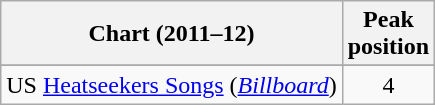<table class="wikitable sortable">
<tr>
<th scope="col">Chart (2011–12)</th>
<th scope="col">Peak<br>position</th>
</tr>
<tr>
</tr>
<tr>
<td>US <a href='#'>Heatseekers Songs</a> (<a href='#'><em>Billboard</em></a>)</td>
<td align="center">4</td>
</tr>
</table>
